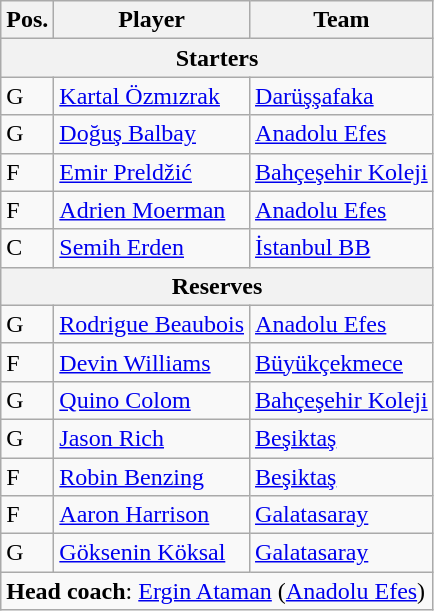<table class="wikitable">
<tr>
<th>Pos.</th>
<th>Player</th>
<th>Team</th>
</tr>
<tr>
<th colspan="3">Starters</th>
</tr>
<tr>
<td>G</td>
<td> <a href='#'>Kartal Özmızrak</a></td>
<td><a href='#'>Darüşşafaka</a></td>
</tr>
<tr>
<td>G</td>
<td> <a href='#'>Doğuş Balbay</a></td>
<td><a href='#'>Anadolu Efes</a></td>
</tr>
<tr>
<td>F</td>
<td> <a href='#'>Emir Preldžić</a></td>
<td><a href='#'>Bahçeşehir Koleji</a></td>
</tr>
<tr>
<td>F</td>
<td> <a href='#'>Adrien Moerman</a></td>
<td><a href='#'>Anadolu Efes</a></td>
</tr>
<tr>
<td>C</td>
<td> <a href='#'>Semih Erden</a></td>
<td><a href='#'>İstanbul BB</a></td>
</tr>
<tr>
<th colspan="3">Reserves</th>
</tr>
<tr>
<td>G</td>
<td> <a href='#'>Rodrigue Beaubois</a></td>
<td><a href='#'>Anadolu Efes</a></td>
</tr>
<tr>
<td>F</td>
<td> <a href='#'>Devin Williams</a></td>
<td><a href='#'>Büyükçekmece</a></td>
</tr>
<tr>
<td>G</td>
<td> <a href='#'>Quino Colom</a></td>
<td><a href='#'>Bahçeşehir Koleji</a></td>
</tr>
<tr>
<td>G</td>
<td> <a href='#'>Jason Rich</a></td>
<td><a href='#'>Beşiktaş</a></td>
</tr>
<tr>
<td>F</td>
<td> <a href='#'>Robin Benzing</a></td>
<td><a href='#'>Beşiktaş</a></td>
</tr>
<tr>
<td>F</td>
<td> <a href='#'>Aaron Harrison</a></td>
<td><a href='#'>Galatasaray</a></td>
</tr>
<tr>
<td>G</td>
<td> <a href='#'>Göksenin Köksal</a></td>
<td><a href='#'>Galatasaray</a></td>
</tr>
<tr>
<td colspan="3"><strong>Head coach</strong>: <a href='#'>Ergin Ataman</a> (<a href='#'>Anadolu Efes</a>)</td>
</tr>
</table>
